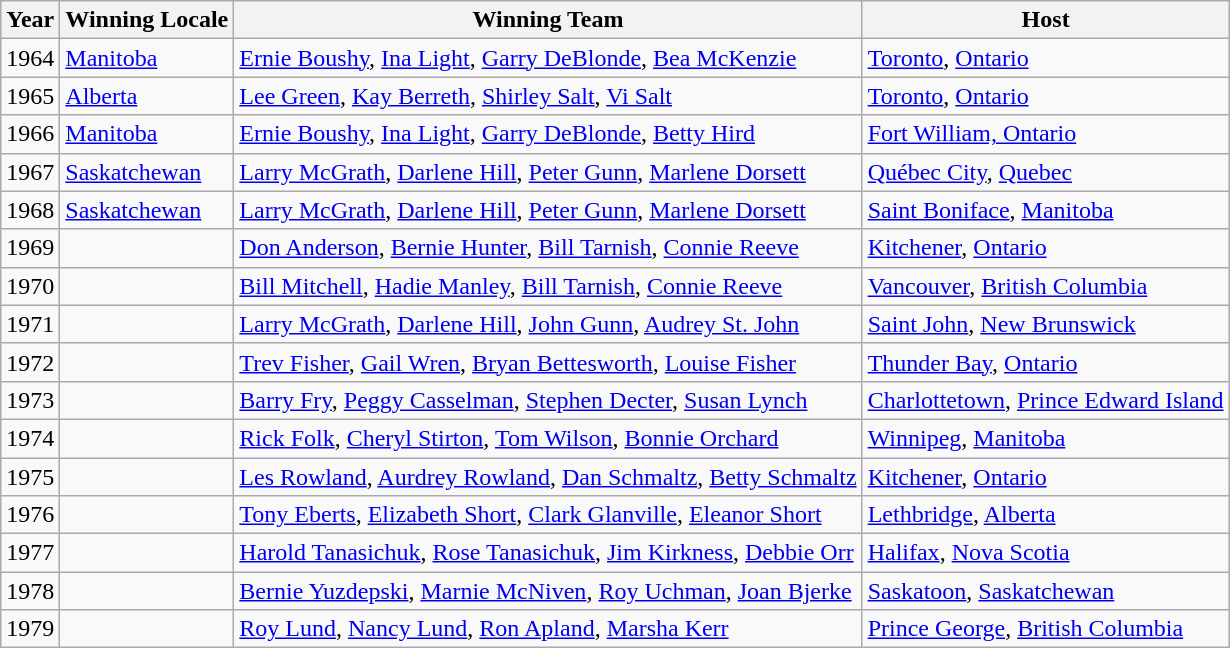<table class="wikitable">
<tr>
<th scope="col">Year</th>
<th scope="col">Winning Locale</th>
<th scope="col">Winning Team</th>
<th scope="col">Host</th>
</tr>
<tr>
<td>1964</td>
<td><a href='#'>Manitoba</a></td>
<td><a href='#'>Ernie Boushy</a>, <a href='#'>Ina Light</a>, <a href='#'>Garry DeBlonde</a>, <a href='#'>Bea McKenzie</a></td>
<td><a href='#'>Toronto</a>, <a href='#'>Ontario</a></td>
</tr>
<tr>
<td>1965</td>
<td><a href='#'>Alberta</a></td>
<td><a href='#'>Lee Green</a>, <a href='#'>Kay Berreth</a>, <a href='#'>Shirley Salt</a>, <a href='#'>Vi Salt</a></td>
<td><a href='#'>Toronto</a>, <a href='#'>Ontario</a></td>
</tr>
<tr>
<td>1966</td>
<td><a href='#'>Manitoba</a></td>
<td><a href='#'>Ernie Boushy</a>, <a href='#'>Ina Light</a>, <a href='#'>Garry DeBlonde</a>, <a href='#'>Betty Hird</a></td>
<td><a href='#'>Fort William, Ontario</a></td>
</tr>
<tr>
<td>1967</td>
<td><a href='#'>Saskatchewan</a></td>
<td><a href='#'>Larry McGrath</a>, <a href='#'>Darlene Hill</a>, <a href='#'>Peter Gunn</a>, <a href='#'>Marlene Dorsett</a></td>
<td><a href='#'>Québec City</a>, <a href='#'>Quebec</a></td>
</tr>
<tr>
<td>1968</td>
<td><a href='#'>Saskatchewan</a></td>
<td><a href='#'>Larry McGrath</a>, <a href='#'>Darlene Hill</a>, <a href='#'>Peter Gunn</a>, <a href='#'>Marlene Dorsett</a></td>
<td><a href='#'>Saint Boniface</a>, <a href='#'>Manitoba</a></td>
</tr>
<tr>
<td>1969</td>
<td></td>
<td><a href='#'>Don Anderson</a>, <a href='#'>Bernie Hunter</a>, <a href='#'>Bill Tarnish</a>, <a href='#'>Connie Reeve</a></td>
<td><a href='#'>Kitchener</a>, <a href='#'>Ontario</a></td>
</tr>
<tr>
<td>1970</td>
<td></td>
<td><a href='#'>Bill Mitchell</a>, <a href='#'>Hadie Manley</a>, <a href='#'>Bill Tarnish</a>, <a href='#'>Connie Reeve</a></td>
<td><a href='#'>Vancouver</a>, <a href='#'>British Columbia</a></td>
</tr>
<tr>
<td>1971</td>
<td></td>
<td><a href='#'>Larry McGrath</a>, <a href='#'>Darlene Hill</a>, <a href='#'>John Gunn</a>, <a href='#'>Audrey St. John</a></td>
<td><a href='#'>Saint John</a>, <a href='#'>New Brunswick</a></td>
</tr>
<tr>
<td>1972</td>
<td></td>
<td><a href='#'>Trev Fisher</a>, <a href='#'>Gail Wren</a>, <a href='#'>Bryan Bettesworth</a>, <a href='#'>Louise Fisher</a></td>
<td><a href='#'>Thunder Bay</a>, <a href='#'>Ontario</a></td>
</tr>
<tr>
<td>1973</td>
<td></td>
<td><a href='#'>Barry Fry</a>, <a href='#'>Peggy Casselman</a>, <a href='#'>Stephen Decter</a>, <a href='#'>Susan Lynch</a></td>
<td><a href='#'>Charlottetown</a>, <a href='#'>Prince Edward Island</a></td>
</tr>
<tr>
<td>1974</td>
<td></td>
<td><a href='#'>Rick Folk</a>, <a href='#'>Cheryl Stirton</a>, <a href='#'>Tom Wilson</a>, <a href='#'>Bonnie Orchard</a></td>
<td><a href='#'>Winnipeg</a>, <a href='#'>Manitoba</a></td>
</tr>
<tr>
<td>1975</td>
<td></td>
<td><a href='#'>Les Rowland</a>, <a href='#'>Aurdrey Rowland</a>, <a href='#'>Dan Schmaltz</a>, <a href='#'>Betty Schmaltz</a></td>
<td><a href='#'>Kitchener</a>, <a href='#'>Ontario</a></td>
</tr>
<tr>
<td>1976</td>
<td></td>
<td><a href='#'>Tony Eberts</a>, <a href='#'>Elizabeth Short</a>, <a href='#'>Clark Glanville</a>, <a href='#'>Eleanor Short</a></td>
<td><a href='#'>Lethbridge</a>, <a href='#'>Alberta</a></td>
</tr>
<tr>
<td>1977</td>
<td></td>
<td><a href='#'>Harold Tanasichuk</a>, <a href='#'>Rose Tanasichuk</a>, <a href='#'>Jim Kirkness</a>, <a href='#'>Debbie Orr</a></td>
<td><a href='#'>Halifax</a>, <a href='#'>Nova Scotia</a></td>
</tr>
<tr>
<td>1978</td>
<td></td>
<td><a href='#'>Bernie Yuzdepski</a>, <a href='#'>Marnie McNiven</a>, <a href='#'>Roy Uchman</a>, <a href='#'>Joan Bjerke</a></td>
<td><a href='#'>Saskatoon</a>, <a href='#'>Saskatchewan</a></td>
</tr>
<tr>
<td>1979</td>
<td></td>
<td><a href='#'>Roy Lund</a>, <a href='#'>Nancy Lund</a>, <a href='#'>Ron Apland</a>, <a href='#'>Marsha Kerr</a></td>
<td><a href='#'>Prince George</a>, <a href='#'>British Columbia</a></td>
</tr>
</table>
